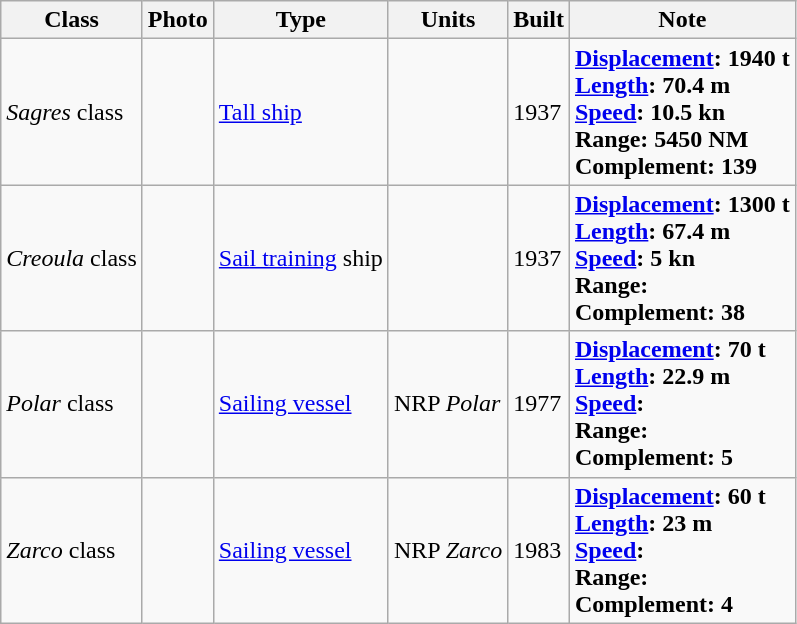<table class="wikitable">
<tr>
<th>Class</th>
<th>Photo</th>
<th>Type</th>
<th>Units</th>
<th>Built</th>
<th>Note</th>
</tr>
<tr>
<td><em>Sagres</em> class</td>
<td></td>
<td><a href='#'>Tall ship</a></td>
<td></td>
<td>1937</td>
<td><strong><a href='#'>Displacement</a>: 1940 t</strong><br><strong><a href='#'>Length</a>: 70.4 m</strong><br><strong><a href='#'>Speed</a>: 10.5 kn</strong><br><strong>Range: 5450 NM</strong><br><strong>Complement: 139</strong></td>
</tr>
<tr>
<td><em>Creoula</em> class</td>
<td></td>
<td><a href='#'>Sail training</a> ship</td>
<td></td>
<td>1937</td>
<td><strong><a href='#'>Displacement</a>: 1300 t</strong><br><strong><a href='#'>Length</a>: 67.4 m</strong><br><strong><a href='#'>Speed</a>: 5 kn</strong><br><strong>Range:</strong><br><strong>Complement: 38</strong></td>
</tr>
<tr>
<td><em>Polar</em> class</td>
<td></td>
<td><a href='#'>Sailing vessel</a></td>
<td>NRP <em>Polar</em></td>
<td>1977</td>
<td><strong><a href='#'>Displacement</a>: 70 t</strong><br><strong><a href='#'>Length</a>: 22.9 m</strong><br><strong><a href='#'>Speed</a>:</strong><br><strong>Range:</strong><br><strong>Complement: 5</strong></td>
</tr>
<tr>
<td><em>Zarco</em> class</td>
<td></td>
<td><a href='#'>Sailing vessel</a></td>
<td>NRP <em>Zarco</em></td>
<td>1983</td>
<td><strong><a href='#'>Displacement</a>: 60 t</strong><br><strong><a href='#'>Length</a>: 23 m</strong><br><strong><a href='#'>Speed</a>:</strong><br><strong>Range:</strong><br><strong>Complement: 4</strong></td>
</tr>
</table>
